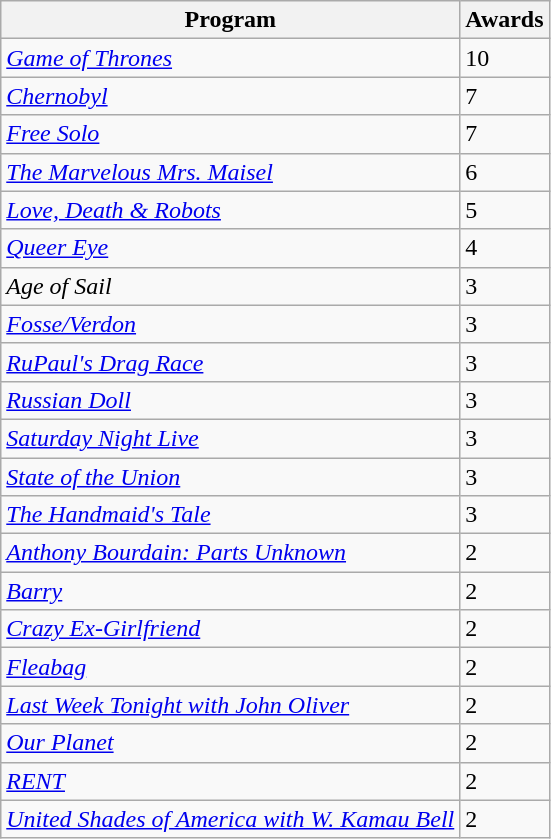<table class="wikitable sortable">
<tr>
<th>Program</th>
<th>Awards</th>
</tr>
<tr>
<td><em><a href='#'>Game of Thrones</a></em></td>
<td>10</td>
</tr>
<tr>
<td><em><a href='#'>Chernobyl</a></em></td>
<td>7</td>
</tr>
<tr>
<td><em><a href='#'>Free Solo</a></em></td>
<td>7</td>
</tr>
<tr>
<td><em><a href='#'>The Marvelous Mrs. Maisel</a></em></td>
<td>6</td>
</tr>
<tr>
<td><em><a href='#'>Love, Death & Robots</a></em></td>
<td>5</td>
</tr>
<tr>
<td><em><a href='#'>Queer Eye</a></em></td>
<td>4</td>
</tr>
<tr>
<td><em>Age of Sail</em></td>
<td>3</td>
</tr>
<tr>
<td><em><a href='#'>Fosse/Verdon</a></em></td>
<td>3</td>
</tr>
<tr>
<td><em><a href='#'>RuPaul's Drag Race</a></em></td>
<td>3</td>
</tr>
<tr>
<td><em><a href='#'>Russian Doll</a></em></td>
<td>3</td>
</tr>
<tr>
<td><em><a href='#'>Saturday Night Live</a></em></td>
<td>3</td>
</tr>
<tr>
<td><em><a href='#'>State of the Union</a></em></td>
<td>3</td>
</tr>
<tr>
<td><em><a href='#'>The Handmaid's Tale</a></em></td>
<td>3</td>
</tr>
<tr>
<td><em><a href='#'>Anthony Bourdain: Parts Unknown</a></em></td>
<td>2</td>
</tr>
<tr>
<td><em><a href='#'>Barry</a></em></td>
<td>2</td>
</tr>
<tr>
<td><em><a href='#'>Crazy Ex-Girlfriend</a></em></td>
<td>2</td>
</tr>
<tr>
<td><em><a href='#'>Fleabag</a></em></td>
<td>2</td>
</tr>
<tr>
<td><em><a href='#'>Last Week Tonight with John Oliver</a></em></td>
<td>2</td>
</tr>
<tr>
<td><em><a href='#'>Our Planet</a></em></td>
<td>2</td>
</tr>
<tr>
<td><em><a href='#'>RENT</a></em></td>
<td>2</td>
</tr>
<tr>
<td><em><a href='#'>United Shades of America with W. Kamau Bell</a></em></td>
<td>2</td>
</tr>
</table>
